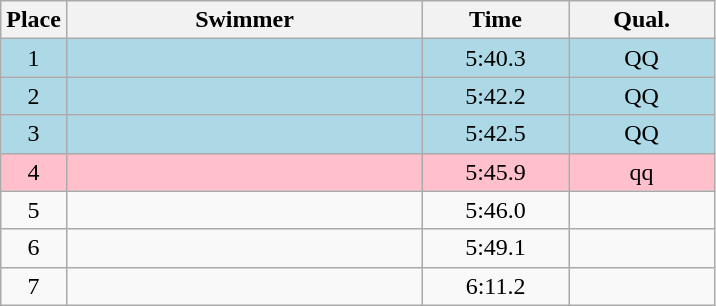<table class=wikitable style="text-align:center">
<tr>
<th>Place</th>
<th width=230>Swimmer</th>
<th width=90>Time</th>
<th width=90>Qual.</th>
</tr>
<tr bgcolor=lightblue>
<td>1</td>
<td align=left></td>
<td>5:40.3</td>
<td>QQ</td>
</tr>
<tr bgcolor=lightblue>
<td>2</td>
<td align=left></td>
<td>5:42.2</td>
<td>QQ</td>
</tr>
<tr bgcolor=lightblue>
<td>3</td>
<td align=left></td>
<td>5:42.5</td>
<td>QQ</td>
</tr>
<tr bgcolor=pink>
<td>4</td>
<td align=left></td>
<td>5:45.9</td>
<td>qq</td>
</tr>
<tr>
<td>5</td>
<td align=left></td>
<td>5:46.0</td>
<td></td>
</tr>
<tr>
<td>6</td>
<td align=left></td>
<td>5:49.1</td>
<td></td>
</tr>
<tr>
<td>7</td>
<td align=left></td>
<td>6:11.2</td>
<td></td>
</tr>
</table>
